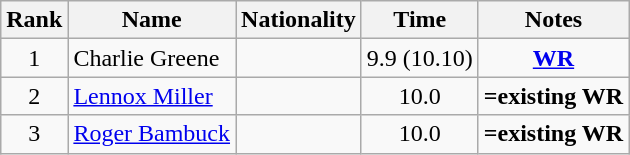<table class="wikitable sortable" style="text-align:center">
<tr>
<th>Rank</th>
<th>Name</th>
<th>Nationality</th>
<th>Time</th>
<th>Notes</th>
</tr>
<tr>
<td>1</td>
<td align=left>Charlie Greene</td>
<td align=left></td>
<td>9.9 (10.10)</td>
<td><strong><a href='#'>WR</a></strong></td>
</tr>
<tr>
<td>2</td>
<td align=left><a href='#'>Lennox Miller</a></td>
<td align=left></td>
<td>10.0</td>
<td><strong>=existing WR</strong></td>
</tr>
<tr>
<td>3</td>
<td align=left><a href='#'>Roger Bambuck</a></td>
<td align=left></td>
<td>10.0</td>
<td><strong>=existing WR</strong></td>
</tr>
</table>
